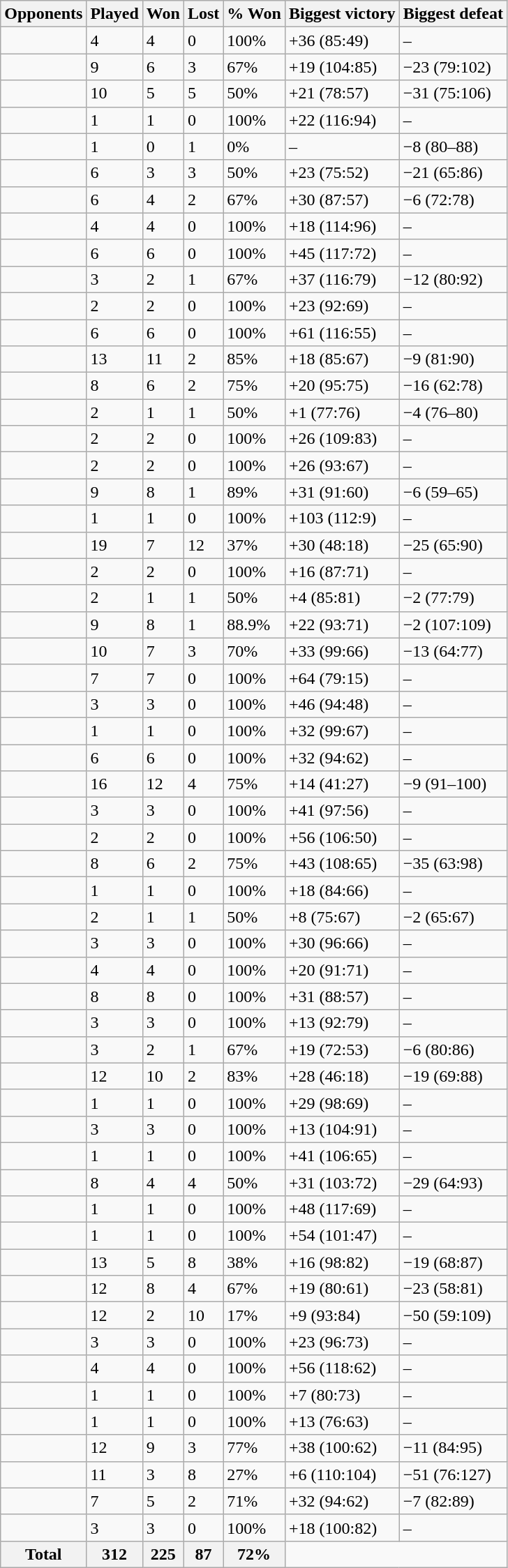<table class="sortable wikitable">
<tr>
<th>Opponents</th>
<th>Played</th>
<th>Won</th>
<th>Lost</th>
<th>% Won</th>
<th>Biggest victory</th>
<th>Biggest defeat</th>
</tr>
<tr>
<td style="text-align:left;"></td>
<td>4</td>
<td>4</td>
<td>0</td>
<td>100%</td>
<td>+36 (85:49)</td>
<td>–</td>
</tr>
<tr>
<td style="text-align:left;"></td>
<td>9</td>
<td>6</td>
<td>3</td>
<td>67%</td>
<td>+19 (104:85)</td>
<td>−23 (79:102)</td>
</tr>
<tr>
<td style="text-align:left;"></td>
<td>10</td>
<td>5</td>
<td>5</td>
<td>50%</td>
<td>+21 (78:57)</td>
<td>−31 (75:106)</td>
</tr>
<tr>
<td style="text-align:left;"></td>
<td>1</td>
<td>1</td>
<td>0</td>
<td>100%</td>
<td>+22 (116:94)</td>
<td>–</td>
</tr>
<tr>
<td style="text-align:left;"></td>
<td>1</td>
<td>0</td>
<td>1</td>
<td>0%</td>
<td>–</td>
<td>−8 (80–88)</td>
</tr>
<tr>
<td style="text-align:left;"></td>
<td>6</td>
<td>3</td>
<td>3</td>
<td>50%</td>
<td>+23 (75:52)</td>
<td>−21 (65:86)</td>
</tr>
<tr>
<td style="text-align:left;"></td>
<td>6</td>
<td>4</td>
<td>2</td>
<td>67%</td>
<td>+30 (87:57)</td>
<td>−6 (72:78)</td>
</tr>
<tr>
<td style="text-align:left;"></td>
<td>4</td>
<td>4</td>
<td>0</td>
<td>100%</td>
<td>+18 (114:96)</td>
<td>–</td>
</tr>
<tr>
<td style="text-align:left;"></td>
<td>6</td>
<td>6</td>
<td>0</td>
<td>100%</td>
<td>+45 (117:72)</td>
<td>–</td>
</tr>
<tr>
<td style="text-align:left;"></td>
<td>3</td>
<td>2</td>
<td>1</td>
<td>67%</td>
<td>+37 (116:79)</td>
<td>−12 (80:92)</td>
</tr>
<tr>
<td style="text-align:left;"></td>
<td>2</td>
<td>2</td>
<td>0</td>
<td>100%</td>
<td>+23 (92:69)</td>
<td>–</td>
</tr>
<tr>
<td style="text-align:left;"></td>
<td>6</td>
<td>6</td>
<td>0</td>
<td>100%</td>
<td>+61 (116:55)</td>
<td>–</td>
</tr>
<tr>
<td style="text-align:left;"></td>
<td>13</td>
<td>11</td>
<td>2</td>
<td>85%</td>
<td>+18 (85:67)</td>
<td>−9 (81:90)</td>
</tr>
<tr>
<td style="text-align:left;"></td>
<td>8</td>
<td>6</td>
<td>2</td>
<td>75%</td>
<td>+20 (95:75)</td>
<td>−16 (62:78)</td>
</tr>
<tr>
<td style="text-align:left;"></td>
<td>2</td>
<td>1</td>
<td>1</td>
<td>50%</td>
<td>+1 (77:76)</td>
<td>−4 (76–80)</td>
</tr>
<tr>
<td style="text-align:left;"></td>
<td>2</td>
<td>2</td>
<td>0</td>
<td>100%</td>
<td>+26 (109:83)</td>
<td>–</td>
</tr>
<tr>
<td style="text-align:left;"></td>
<td>2</td>
<td>2</td>
<td>0</td>
<td>100%</td>
<td>+26 (93:67)</td>
<td>–</td>
</tr>
<tr>
<td style="text-align:left;"></td>
<td>9</td>
<td>8</td>
<td>1</td>
<td>89%</td>
<td>+31 (91:60)</td>
<td>−6 (59–65)</td>
</tr>
<tr>
<td style="text-align:left;"></td>
<td>1</td>
<td>1</td>
<td>0</td>
<td>100%</td>
<td>+103 (112:9)</td>
<td>–</td>
</tr>
<tr>
<td style="text-align:left;"></td>
<td>19</td>
<td>7</td>
<td>12</td>
<td>37%</td>
<td>+30 (48:18)</td>
<td>−25 (65:90)</td>
</tr>
<tr>
<td style="text-align:left;"></td>
<td>2</td>
<td>2</td>
<td>0</td>
<td>100%</td>
<td>+16 (87:71)</td>
<td>–</td>
</tr>
<tr>
<td style="text-align:left;"></td>
<td>2</td>
<td>1</td>
<td>1</td>
<td>50%</td>
<td>+4 (85:81)</td>
<td>−2 (77:79)</td>
</tr>
<tr>
<td style="text-align:left;"></td>
<td>9</td>
<td>8</td>
<td>1</td>
<td>88.9%</td>
<td>+22 (93:71)</td>
<td>−2 (107:109)</td>
</tr>
<tr>
<td style="text-align:left;"></td>
<td>10</td>
<td>7</td>
<td>3</td>
<td>70%</td>
<td>+33 (99:66)</td>
<td>−13 (64:77)</td>
</tr>
<tr>
<td style="text-align:left;"></td>
<td>7</td>
<td>7</td>
<td>0</td>
<td>100%</td>
<td>+64 (79:15)</td>
<td>–</td>
</tr>
<tr>
<td style="text-align:left;"></td>
<td>3</td>
<td>3</td>
<td>0</td>
<td>100%</td>
<td>+46 (94:48)</td>
<td>–</td>
</tr>
<tr>
<td style="text-align:left;"></td>
<td>1</td>
<td>1</td>
<td>0</td>
<td>100%</td>
<td>+32 (99:67)</td>
<td>–</td>
</tr>
<tr>
<td style="text-align:left;"></td>
<td>6</td>
<td>6</td>
<td>0</td>
<td>100%</td>
<td>+32 (94:62)</td>
<td>–</td>
</tr>
<tr>
<td style="text-align:left;"></td>
<td>16</td>
<td>12</td>
<td>4</td>
<td>75%</td>
<td>+14 (41:27)</td>
<td>−9 (91–100)</td>
</tr>
<tr>
<td style="text-align:left;"></td>
<td>3</td>
<td>3</td>
<td>0</td>
<td>100%</td>
<td>+41 (97:56)</td>
<td>–</td>
</tr>
<tr>
<td style="text-align:left;"></td>
<td>2</td>
<td>2</td>
<td>0</td>
<td>100%</td>
<td>+56 (106:50)</td>
<td>–</td>
</tr>
<tr>
<td style="text-align:left;"></td>
<td>8</td>
<td>6</td>
<td>2</td>
<td>75%</td>
<td>+43 (108:65)</td>
<td>−35 (63:98)</td>
</tr>
<tr>
<td style="text-align:left;"></td>
<td>1</td>
<td>1</td>
<td>0</td>
<td>100%</td>
<td>+18 (84:66)</td>
<td>–</td>
</tr>
<tr>
<td style="text-align:left;"></td>
<td>2</td>
<td>1</td>
<td>1</td>
<td>50%</td>
<td>+8 (75:67)</td>
<td>−2 (65:67)</td>
</tr>
<tr>
<td style="text-align:left;"></td>
<td>3</td>
<td>3</td>
<td>0</td>
<td>100%</td>
<td>+30 (96:66)</td>
<td>–</td>
</tr>
<tr>
<td style="text-align:left;"></td>
<td>4</td>
<td>4</td>
<td>0</td>
<td>100%</td>
<td>+20 (91:71)</td>
<td>–</td>
</tr>
<tr>
<td style="text-align:left;"></td>
<td>8</td>
<td>8</td>
<td>0</td>
<td>100%</td>
<td>+31 (88:57)</td>
<td>–</td>
</tr>
<tr>
<td style="text-align:left;"></td>
<td>3</td>
<td>3</td>
<td>0</td>
<td>100%</td>
<td>+13 (92:79)</td>
<td>–</td>
</tr>
<tr>
<td style="text-align:left;"></td>
<td>3</td>
<td>2</td>
<td>1</td>
<td>67%</td>
<td>+19 (72:53)</td>
<td>−6 (80:86)</td>
</tr>
<tr>
<td style="text-align:left;"></td>
<td>12</td>
<td>10</td>
<td>2</td>
<td>83%</td>
<td>+28 (46:18)</td>
<td>−19 (69:88)</td>
</tr>
<tr>
<td style="text-align:left;"></td>
<td>1</td>
<td>1</td>
<td>0</td>
<td>100%</td>
<td>+29 (98:69)</td>
<td>–</td>
</tr>
<tr>
<td style="text-align:left;"></td>
<td>3</td>
<td>3</td>
<td>0</td>
<td>100%</td>
<td>+13 (104:91)</td>
<td>–</td>
</tr>
<tr>
<td style="text-align:left;"></td>
<td>1</td>
<td>1</td>
<td>0</td>
<td>100%</td>
<td>+41 (106:65)</td>
<td>–</td>
</tr>
<tr>
<td style="text-align:left;"></td>
<td>8</td>
<td>4</td>
<td>4</td>
<td>50%</td>
<td>+31 (103:72)</td>
<td>−29 (64:93)</td>
</tr>
<tr>
<td style="text-align:left;"></td>
<td>1</td>
<td>1</td>
<td>0</td>
<td>100%</td>
<td>+48 (117:69)</td>
<td>–</td>
</tr>
<tr>
<td style="text-align:left;"></td>
<td>1</td>
<td>1</td>
<td>0</td>
<td>100%</td>
<td>+54 (101:47)</td>
<td>–</td>
</tr>
<tr>
<td style="text-align:left;"></td>
<td>13</td>
<td>5</td>
<td>8</td>
<td>38%</td>
<td>+16 (98:82)</td>
<td>−19 (68:87)</td>
</tr>
<tr>
<td style="text-align:left;"></td>
<td>12</td>
<td>8</td>
<td>4</td>
<td>67%</td>
<td>+19 (80:61)</td>
<td>−23 (58:81)</td>
</tr>
<tr>
<td style="text-align:left;"></td>
<td>12</td>
<td>2</td>
<td>10</td>
<td>17%</td>
<td>+9 (93:84)</td>
<td>−50 (59:109)</td>
</tr>
<tr>
<td style="text-align:left;"></td>
<td>3</td>
<td>3</td>
<td>0</td>
<td>100%</td>
<td>+23 (96:73)</td>
<td>–</td>
</tr>
<tr>
<td style="text-align:left;"></td>
<td>4</td>
<td>4</td>
<td>0</td>
<td>100%</td>
<td>+56 (118:62)</td>
<td>–</td>
</tr>
<tr>
<td style="text-align:left;"></td>
<td>1</td>
<td>1</td>
<td>0</td>
<td>100%</td>
<td>+7 (80:73)</td>
<td>–</td>
</tr>
<tr>
<td style="text-align:left;"></td>
<td>1</td>
<td>1</td>
<td>0</td>
<td>100%</td>
<td>+13 (76:63)</td>
<td>–</td>
</tr>
<tr>
<td style="text-align:left;"></td>
<td>12</td>
<td>9</td>
<td>3</td>
<td>77%</td>
<td>+38 (100:62)</td>
<td>−11 (84:95)</td>
</tr>
<tr>
<td style="text-align:left;"></td>
<td>11</td>
<td>3</td>
<td>8</td>
<td>27%</td>
<td>+6 (110:104)</td>
<td>−51 (76:127)</td>
</tr>
<tr>
<td style="text-align:left;"></td>
<td>7</td>
<td>5</td>
<td>2</td>
<td>71%</td>
<td>+32 (94:62)</td>
<td>−7 (82:89)</td>
</tr>
<tr>
<td style="text-align:left;"></td>
<td>3</td>
<td>3</td>
<td>0</td>
<td>100%</td>
<td>+18 (100:82)</td>
<td>–</td>
</tr>
<tr class="sortbottom">
<th>Total</th>
<th>312</th>
<th>225</th>
<th>87</th>
<th>72%</th>
</tr>
</table>
